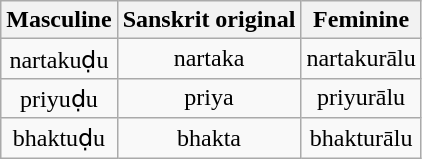<table class="wikitable" style=text-align:center>
<tr>
<th>Masculine</th>
<th>Sanskrit original</th>
<th>Feminine</th>
</tr>
<tr>
<td>nartakuḍu</td>
<td>nartaka</td>
<td>nartakurālu</td>
</tr>
<tr>
<td>priyuḍu</td>
<td>priya</td>
<td>priyurālu</td>
</tr>
<tr>
<td>bhaktuḍu</td>
<td>bhakta</td>
<td>bhakturālu</td>
</tr>
</table>
